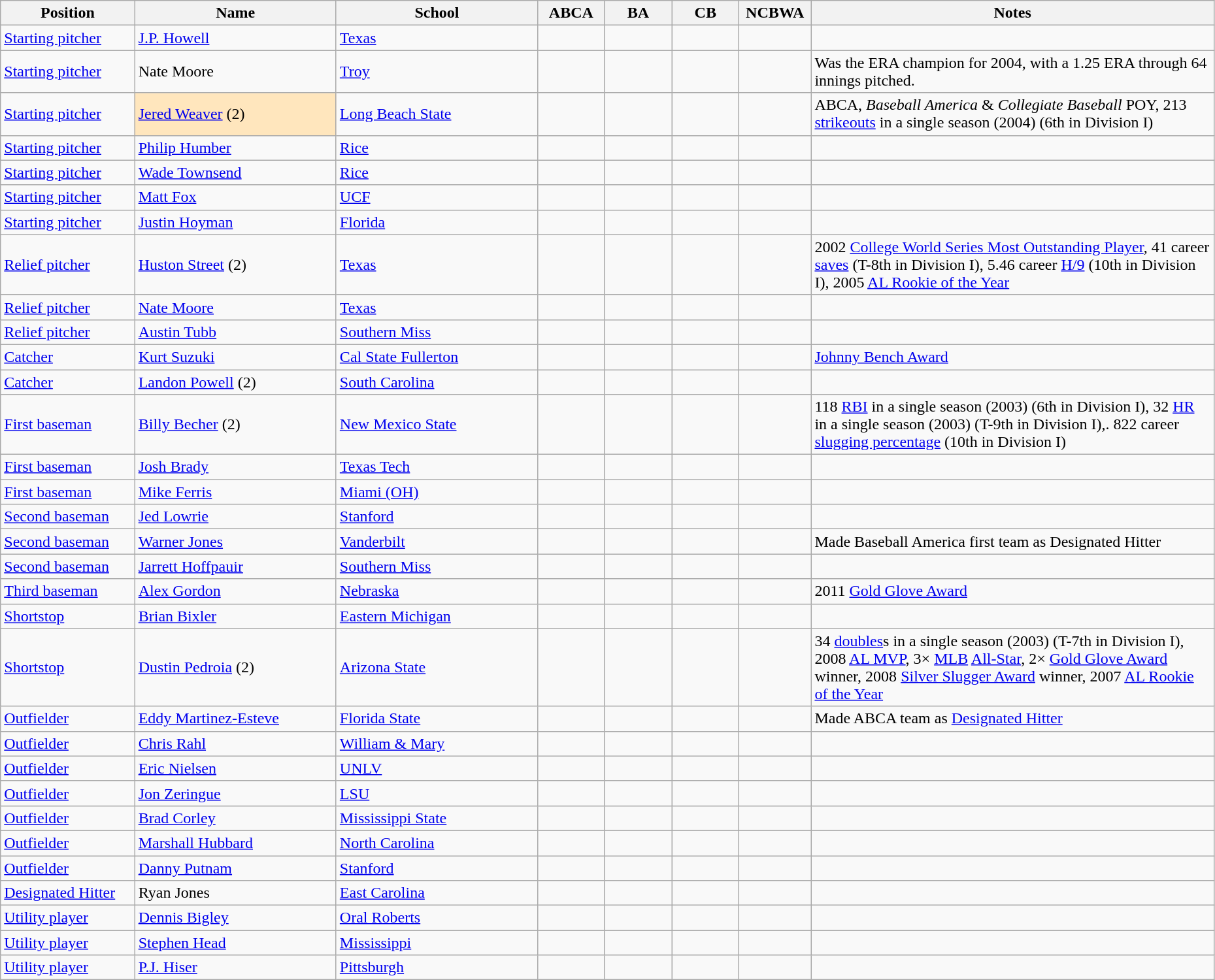<table class="wikitable sortable" style="width:98%;">
<tr>
<th width=10%>Position</th>
<th width=15%>Name</th>
<th width=15%>School</th>
<th width=5%>ABCA</th>
<th width=5%>BA</th>
<th width=5%>CB</th>
<th width=5%>NCBWA</th>
<th width=30% class="unsortable">Notes</th>
</tr>
<tr>
<td><a href='#'>Starting pitcher</a></td>
<td><a href='#'>J.P. Howell</a></td>
<td><a href='#'>Texas</a></td>
<td></td>
<td></td>
<td></td>
<td></td>
<td></td>
</tr>
<tr>
<td><a href='#'>Starting pitcher</a></td>
<td>Nate Moore</td>
<td><a href='#'>Troy</a></td>
<td></td>
<td></td>
<td></td>
<td></td>
<td>Was the ERA champion for 2004, with a 1.25 ERA through 64 innings pitched.</td>
</tr>
<tr>
<td><a href='#'>Starting pitcher</a></td>
<td style="background-color:#FFE6BD"><a href='#'>Jered Weaver</a> (2)</td>
<td><a href='#'>Long Beach State</a></td>
<td></td>
<td></td>
<td></td>
<td></td>
<td>ABCA, <em>Baseball America</em> & <em>Collegiate Baseball</em> POY, 213 <a href='#'>strikeouts</a> in a single season (2004) (6th in Division I)</td>
</tr>
<tr>
<td><a href='#'>Starting pitcher</a></td>
<td><a href='#'>Philip Humber</a></td>
<td><a href='#'>Rice</a></td>
<td></td>
<td></td>
<td></td>
<td></td>
<td></td>
</tr>
<tr>
<td><a href='#'>Starting pitcher</a></td>
<td><a href='#'>Wade Townsend</a></td>
<td><a href='#'>Rice</a></td>
<td></td>
<td></td>
<td></td>
<td></td>
<td></td>
</tr>
<tr>
<td><a href='#'>Starting pitcher</a></td>
<td><a href='#'>Matt Fox</a></td>
<td><a href='#'>UCF</a></td>
<td></td>
<td></td>
<td></td>
<td></td>
<td></td>
</tr>
<tr>
<td><a href='#'>Starting pitcher</a></td>
<td><a href='#'>Justin Hoyman</a></td>
<td><a href='#'>Florida</a></td>
<td></td>
<td></td>
<td></td>
<td></td>
<td></td>
</tr>
<tr>
<td><a href='#'>Relief pitcher</a></td>
<td><a href='#'>Huston Street</a> (2)</td>
<td><a href='#'>Texas</a></td>
<td></td>
<td></td>
<td></td>
<td></td>
<td>2002 <a href='#'>College World Series Most Outstanding Player</a>, 41 career <a href='#'>saves</a> (T-8th in Division I), 5.46 career <a href='#'>H/9</a> (10th in Division I), 2005 <a href='#'>AL Rookie of the Year</a></td>
</tr>
<tr>
<td><a href='#'>Relief pitcher</a></td>
<td><a href='#'>Nate Moore</a></td>
<td><a href='#'>Texas</a></td>
<td></td>
<td></td>
<td></td>
<td></td>
<td></td>
</tr>
<tr>
<td><a href='#'>Relief pitcher</a></td>
<td><a href='#'>Austin Tubb</a></td>
<td><a href='#'>Southern Miss</a></td>
<td></td>
<td></td>
<td></td>
<td></td>
<td></td>
</tr>
<tr>
<td><a href='#'>Catcher</a></td>
<td><a href='#'>Kurt Suzuki</a></td>
<td><a href='#'>Cal State Fullerton</a></td>
<td></td>
<td></td>
<td></td>
<td></td>
<td><a href='#'>Johnny Bench Award</a></td>
</tr>
<tr>
<td><a href='#'>Catcher</a></td>
<td><a href='#'>Landon Powell</a> (2)</td>
<td><a href='#'>South Carolina</a></td>
<td></td>
<td></td>
<td></td>
<td></td>
<td></td>
</tr>
<tr>
<td><a href='#'>First baseman</a></td>
<td><a href='#'>Billy Becher</a> (2)</td>
<td><a href='#'>New Mexico State</a></td>
<td></td>
<td></td>
<td></td>
<td></td>
<td>118 <a href='#'>RBI</a> in a single season (2003) (6th in Division I), 32 <a href='#'>HR</a> in a single season (2003) (T-9th in Division I),. 822 career <a href='#'>slugging percentage</a> (10th in Division I)</td>
</tr>
<tr>
<td><a href='#'>First baseman</a></td>
<td><a href='#'>Josh Brady</a></td>
<td><a href='#'>Texas Tech</a></td>
<td></td>
<td></td>
<td></td>
<td></td>
<td></td>
</tr>
<tr>
<td><a href='#'>First baseman</a></td>
<td><a href='#'>Mike Ferris</a></td>
<td><a href='#'>Miami (OH)</a></td>
<td></td>
<td></td>
<td></td>
<td></td>
<td></td>
</tr>
<tr>
<td><a href='#'>Second baseman</a></td>
<td><a href='#'>Jed Lowrie</a></td>
<td><a href='#'>Stanford</a></td>
<td></td>
<td></td>
<td></td>
<td></td>
<td></td>
</tr>
<tr>
<td><a href='#'>Second baseman</a></td>
<td><a href='#'>Warner Jones</a></td>
<td><a href='#'>Vanderbilt</a></td>
<td></td>
<td></td>
<td></td>
<td></td>
<td>Made Baseball America first team as Designated Hitter</td>
</tr>
<tr>
<td><a href='#'>Second baseman</a></td>
<td><a href='#'>Jarrett Hoffpauir</a></td>
<td><a href='#'>Southern Miss</a></td>
<td></td>
<td></td>
<td></td>
<td></td>
<td></td>
</tr>
<tr>
<td><a href='#'>Third baseman</a></td>
<td><a href='#'>Alex Gordon</a></td>
<td><a href='#'>Nebraska</a></td>
<td></td>
<td></td>
<td></td>
<td></td>
<td>2011 <a href='#'>Gold Glove Award</a></td>
</tr>
<tr>
<td><a href='#'>Shortstop</a></td>
<td><a href='#'>Brian Bixler</a></td>
<td><a href='#'>Eastern Michigan</a></td>
<td></td>
<td></td>
<td></td>
<td></td>
<td></td>
</tr>
<tr>
<td><a href='#'>Shortstop</a></td>
<td><a href='#'>Dustin Pedroia</a> (2)</td>
<td><a href='#'>Arizona State</a></td>
<td></td>
<td></td>
<td></td>
<td></td>
<td>34 <a href='#'>doubles</a>s in a single season (2003) (T-7th in Division I), 2008 <a href='#'>AL MVP</a>, 3× <a href='#'>MLB</a> <a href='#'>All-Star</a>, 2× <a href='#'>Gold Glove Award</a> winner, 2008 <a href='#'>Silver Slugger Award</a> winner, 2007 <a href='#'>AL Rookie of the Year</a></td>
</tr>
<tr>
<td><a href='#'>Outfielder</a></td>
<td><a href='#'>Eddy Martinez-Esteve</a></td>
<td><a href='#'>Florida State</a></td>
<td></td>
<td></td>
<td></td>
<td></td>
<td>Made ABCA team as <a href='#'>Designated Hitter</a></td>
</tr>
<tr>
<td><a href='#'>Outfielder</a></td>
<td><a href='#'>Chris Rahl</a></td>
<td><a href='#'>William & Mary</a></td>
<td></td>
<td></td>
<td></td>
<td></td>
<td></td>
</tr>
<tr>
<td><a href='#'>Outfielder</a></td>
<td><a href='#'>Eric Nielsen</a></td>
<td><a href='#'>UNLV</a></td>
<td></td>
<td></td>
<td></td>
<td></td>
<td></td>
</tr>
<tr>
<td><a href='#'>Outfielder</a></td>
<td><a href='#'>Jon Zeringue</a></td>
<td><a href='#'>LSU</a></td>
<td></td>
<td></td>
<td></td>
<td></td>
<td></td>
</tr>
<tr>
<td><a href='#'>Outfielder</a></td>
<td><a href='#'>Brad Corley</a></td>
<td><a href='#'>Mississippi State</a></td>
<td></td>
<td></td>
<td></td>
<td></td>
<td></td>
</tr>
<tr>
<td><a href='#'>Outfielder</a></td>
<td><a href='#'>Marshall Hubbard</a></td>
<td><a href='#'>North Carolina</a></td>
<td></td>
<td></td>
<td></td>
<td></td>
<td></td>
</tr>
<tr>
<td><a href='#'>Outfielder</a></td>
<td><a href='#'>Danny Putnam</a></td>
<td><a href='#'>Stanford</a></td>
<td></td>
<td></td>
<td></td>
<td></td>
<td></td>
</tr>
<tr>
<td><a href='#'>Designated Hitter</a></td>
<td>Ryan Jones</td>
<td><a href='#'>East Carolina</a></td>
<td></td>
<td></td>
<td></td>
<td></td>
<td></td>
</tr>
<tr>
<td><a href='#'>Utility player</a></td>
<td><a href='#'>Dennis Bigley</a></td>
<td><a href='#'>Oral Roberts</a></td>
<td></td>
<td></td>
<td></td>
<td></td>
<td></td>
</tr>
<tr>
<td><a href='#'>Utility player</a></td>
<td><a href='#'>Stephen Head</a></td>
<td><a href='#'>Mississippi</a></td>
<td></td>
<td></td>
<td></td>
<td></td>
<td></td>
</tr>
<tr>
<td><a href='#'>Utility player</a></td>
<td><a href='#'>P.J. Hiser</a></td>
<td><a href='#'>Pittsburgh</a></td>
<td></td>
<td></td>
<td></td>
<td></td>
<td></td>
</tr>
</table>
